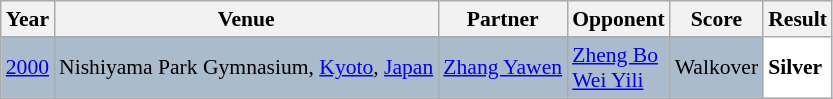<table class="sortable wikitable" style="font-size: 90%;">
<tr>
<th>Year</th>
<th>Venue</th>
<th>Partner</th>
<th>Opponent</th>
<th>Score</th>
<th>Result</th>
</tr>
<tr style="background:#AABBCC">
<td align="center"><a href='#'>2000</a></td>
<td align="left">Nishiyama Park Gymnasium, <a href='#'>Kyoto</a>, <a href='#'>Japan</a></td>
<td align="left"> <a href='#'>Zhang Yawen</a></td>
<td align="left"> <a href='#'>Zheng Bo</a> <br>  <a href='#'>Wei Yili</a></td>
<td align="left">Walkover</td>
<td style="text-align:left; background:white"> <strong>Silver</strong></td>
</tr>
</table>
